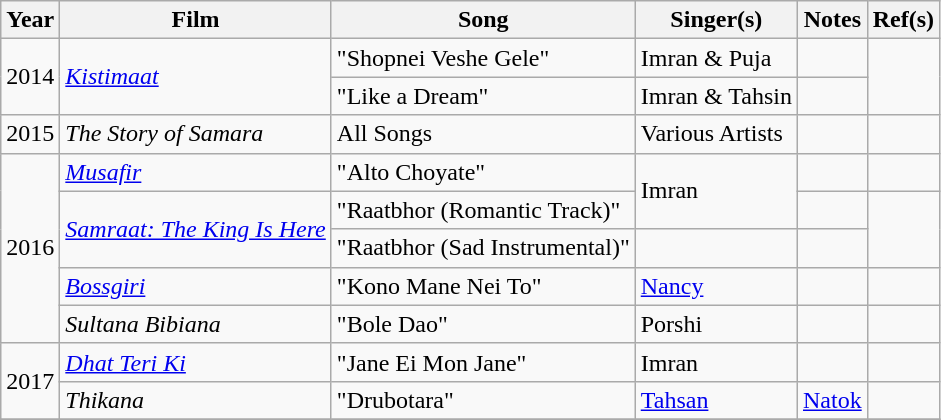<table class="wikitable">
<tr>
<th>Year</th>
<th>Film</th>
<th>Song</th>
<th>Singer(s)</th>
<th>Notes</th>
<th>Ref(s)</th>
</tr>
<tr>
<td rowspan="2">2014</td>
<td rowspan="2"><em><a href='#'>Kistimaat</a></em></td>
<td>"Shopnei Veshe Gele"</td>
<td>Imran & Puja</td>
<td></td>
<td rowspan="2"></td>
</tr>
<tr>
<td>"Like a Dream"</td>
<td>Imran & Tahsin</td>
<td></td>
</tr>
<tr>
<td rowspan="1">2015</td>
<td><em>The Story of Samara</em></td>
<td>All Songs</td>
<td>Various Artists</td>
<td></td>
<td></td>
</tr>
<tr>
<td rowspan="5">2016</td>
<td><em><a href='#'>Musafir</a></em></td>
<td>"Alto Choyate"</td>
<td rowspan="2">Imran</td>
<td></td>
<td></td>
</tr>
<tr>
<td rowspan="2"><em><a href='#'>Samraat: The King Is Here</a></em></td>
<td>"Raatbhor (Romantic Track)"</td>
<td></td>
<td rowspan="2"></td>
</tr>
<tr>
<td>"Raatbhor (Sad Instrumental)"</td>
<td></td>
<td></td>
</tr>
<tr>
<td><em><a href='#'>Bossgiri</a></em></td>
<td>"Kono Mane Nei To"</td>
<td><a href='#'>Nancy</a></td>
<td></td>
<td></td>
</tr>
<tr>
<td><em>Sultana Bibiana</em></td>
<td>"Bole Dao"</td>
<td>Porshi</td>
<td></td>
<td></td>
</tr>
<tr>
<td rowspan="2">2017</td>
<td><em><a href='#'>Dhat Teri Ki</a></em></td>
<td>"Jane Ei Mon Jane"</td>
<td>Imran</td>
<td></td>
<td></td>
</tr>
<tr>
<td><em>Thikana</em></td>
<td>"Drubotara"</td>
<td><a href='#'>Tahsan</a></td>
<td><a href='#'>Natok</a></td>
<td></td>
</tr>
<tr>
</tr>
</table>
